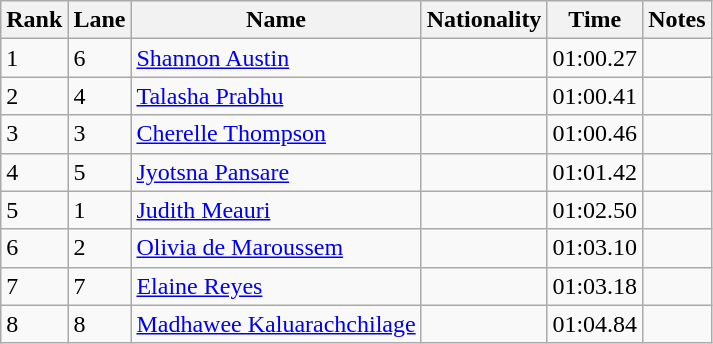<table class="wikitable">
<tr>
<th>Rank</th>
<th>Lane</th>
<th>Name</th>
<th>Nationality</th>
<th>Time</th>
<th>Notes</th>
</tr>
<tr>
<td>1</td>
<td>6</td>
<td><a href='#'>Shannon Austin</a></td>
<td></td>
<td>01:00.27</td>
<td></td>
</tr>
<tr>
<td>2</td>
<td>4</td>
<td><a href='#'>Talasha Prabhu</a></td>
<td></td>
<td>01:00.41</td>
<td></td>
</tr>
<tr>
<td>3</td>
<td>3</td>
<td><a href='#'>Cherelle Thompson</a></td>
<td></td>
<td>01:00.46</td>
<td></td>
</tr>
<tr>
<td>4</td>
<td>5</td>
<td><a href='#'>Jyotsna Pansare</a></td>
<td></td>
<td>01:01.42</td>
<td></td>
</tr>
<tr>
<td>5</td>
<td>1</td>
<td><a href='#'>Judith Meauri</a></td>
<td></td>
<td>01:02.50</td>
<td></td>
</tr>
<tr>
<td>6</td>
<td>2</td>
<td><a href='#'>Olivia de Maroussem</a></td>
<td></td>
<td>01:03.10</td>
<td></td>
</tr>
<tr>
<td>7</td>
<td>7</td>
<td><a href='#'>Elaine Reyes</a></td>
<td></td>
<td>01:03.18</td>
<td></td>
</tr>
<tr>
<td>8</td>
<td>8</td>
<td><a href='#'>Madhawee Kaluarachchilage</a></td>
<td></td>
<td>01:04.84</td>
<td></td>
</tr>
</table>
